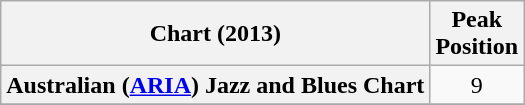<table class="wikitable sortable plainrowheaders" style="text-align:center">
<tr>
<th scope="col">Chart (2013)</th>
<th scope="col">Peak<br>Position</th>
</tr>
<tr>
<th scope="row">Australian (<a href='#'>ARIA</a>) Jazz and Blues Chart</th>
<td>9 </td>
</tr>
<tr>
</tr>
</table>
